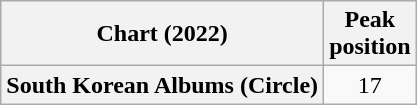<table class="wikitable plainrowheaders" style="text-align:center">
<tr>
<th scope="col">Chart (2022)</th>
<th scope="col">Peak<br>position</th>
</tr>
<tr>
<th scope="row">South Korean Albums (Circle)</th>
<td>17</td>
</tr>
</table>
